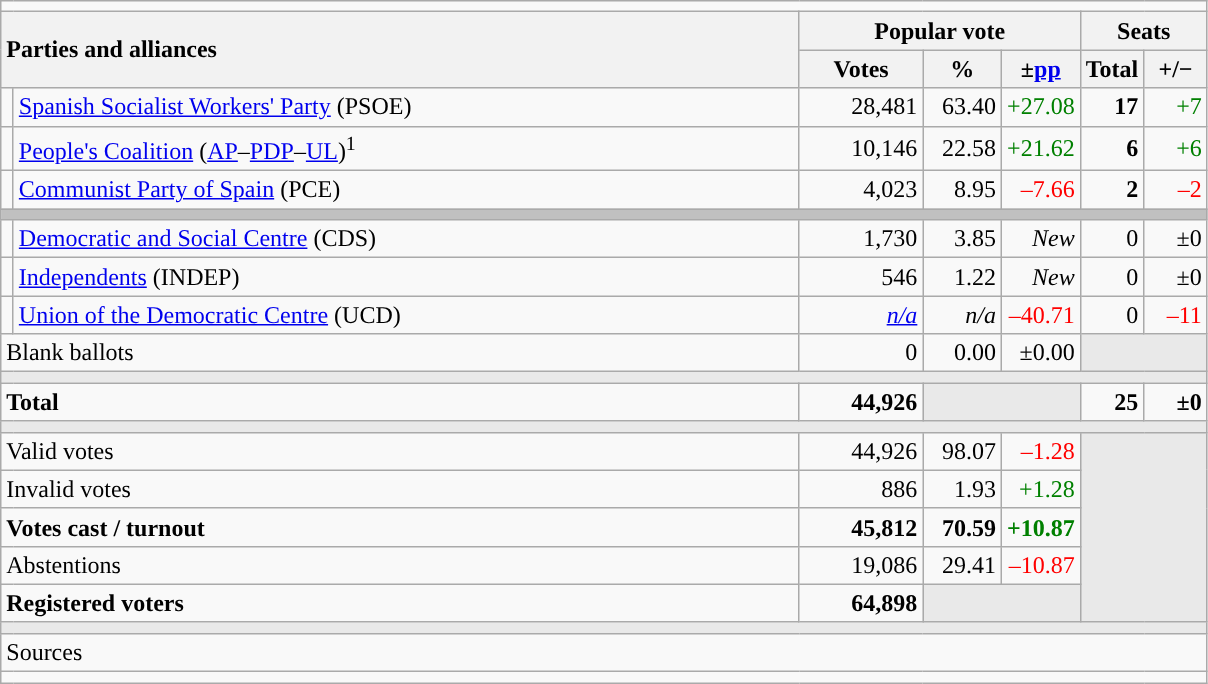<table class="wikitable" style="text-align:right;">
<tr>
<td colspan="7"></td>
</tr>
<tr>
<th style="text-align:left;" rowspan="2" colspan="2" width="525">Parties and alliances</th>
<th colspan="3">Popular vote</th>
<th colspan="2">Seats</th>
</tr>
<tr>
<th width="75">Votes</th>
<th width="45">%</th>
<th width="45">±<a href='#'>pp</a></th>
<th width="35">Total</th>
<th width="35">+/−</th>
</tr>
<tr>
<td width="1" style="color:inherit;background:"></td>
<td align="left"><a href='#'>Spanish Socialist Workers' Party</a> (PSOE)</td>
<td>28,481</td>
<td>63.40</td>
<td style="color:green;">+27.08</td>
<td><strong>17</strong></td>
<td style="color:green;">+7</td>
</tr>
<tr>
<td style="color:inherit;background:"></td>
<td align="left"><a href='#'>People's Coalition</a> (<a href='#'>AP</a>–<a href='#'>PDP</a>–<a href='#'>UL</a>)<sup>1</sup></td>
<td>10,146</td>
<td>22.58</td>
<td style="color:green;">+21.62</td>
<td><strong>6</strong></td>
<td style="color:green;">+6</td>
</tr>
<tr>
<td style="color:inherit;background:"></td>
<td align="left"><a href='#'>Communist Party of Spain</a> (PCE)</td>
<td>4,023</td>
<td>8.95</td>
<td style="color:red;">–7.66</td>
<td><strong>2</strong></td>
<td style="color:red;">–2</td>
</tr>
<tr>
<td colspan="7" bgcolor="#C0C0C0"></td>
</tr>
<tr>
<td style="color:inherit;background:"></td>
<td align="left"><a href='#'>Democratic and Social Centre</a> (CDS)</td>
<td>1,730</td>
<td>3.85</td>
<td><em>New</em></td>
<td>0</td>
<td>±0</td>
</tr>
<tr>
<td style="color:inherit;background:"></td>
<td align="left"><a href='#'>Independents</a> (INDEP)</td>
<td>546</td>
<td>1.22</td>
<td><em>New</em></td>
<td>0</td>
<td>±0</td>
</tr>
<tr>
<td style="color:inherit;background:"></td>
<td align="left"><a href='#'>Union of the Democratic Centre</a> (UCD)</td>
<td><em><a href='#'>n/a</a></em></td>
<td><em>n/a</em></td>
<td style="color:red;">–40.71</td>
<td>0</td>
<td style="color:red;">–11</td>
</tr>
<tr>
<td align="left" colspan="2">Blank ballots</td>
<td>0</td>
<td>0.00</td>
<td>±0.00</td>
<td bgcolor="#E9E9E9" colspan="2"></td>
</tr>
<tr>
<td colspan="7" bgcolor="#E9E9E9"></td>
</tr>
<tr style="font-weight:bold;">
<td align="left" colspan="2">Total</td>
<td>44,926</td>
<td bgcolor="#E9E9E9" colspan="2"></td>
<td>25</td>
<td>±0</td>
</tr>
<tr>
<td colspan="7" bgcolor="#E9E9E9"></td>
</tr>
<tr>
<td align="left" colspan="2">Valid votes</td>
<td>44,926</td>
<td>98.07</td>
<td style="color:red;">–1.28</td>
<td bgcolor="#E9E9E9" colspan="2" rowspan="5"></td>
</tr>
<tr>
<td align="left" colspan="2">Invalid votes</td>
<td>886</td>
<td>1.93</td>
<td style="color:green;">+1.28</td>
</tr>
<tr style="font-weight:bold;">
<td align="left" colspan="2">Votes cast / turnout</td>
<td>45,812</td>
<td>70.59</td>
<td style="color:green;">+10.87</td>
</tr>
<tr>
<td align="left" colspan="2">Abstentions</td>
<td>19,086</td>
<td>29.41</td>
<td style="color:red;">–10.87</td>
</tr>
<tr style="font-weight:bold;">
<td align="left" colspan="2">Registered voters</td>
<td>64,898</td>
<td bgcolor="#E9E9E9" colspan="2"></td>
</tr>
<tr>
<td colspan="7" bgcolor="#E9E9E9"></td>
</tr>
<tr>
<td align="left" colspan="7">Sources</td>
</tr>
<tr>
<td colspan="7" style="text-align:left; max-width:790px;"></td>
</tr>
</table>
